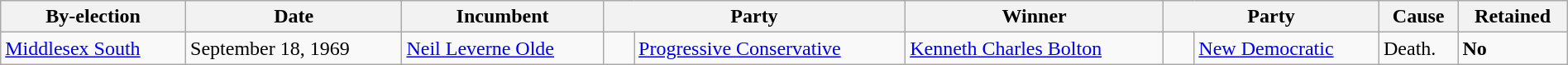<table class=wikitable style="width:100%">
<tr>
<th>By-election</th>
<th>Date</th>
<th>Incumbent</th>
<th colspan=2>Party</th>
<th>Winner</th>
<th colspan=2>Party</th>
<th>Cause</th>
<th>Retained</th>
</tr>
<tr>
<td><a href='#'>Middlesex South</a></td>
<td>September 18, 1969</td>
<td><a href='#'>Neil Leverne Olde</a></td>
<td>   </td>
<td><a href='#'>Progressive Conservative</a></td>
<td><a href='#'>Kenneth Charles Bolton</a></td>
<td>   </td>
<td><a href='#'>New Democratic</a></td>
<td>Death.</td>
<td><strong>No</strong></td>
</tr>
</table>
